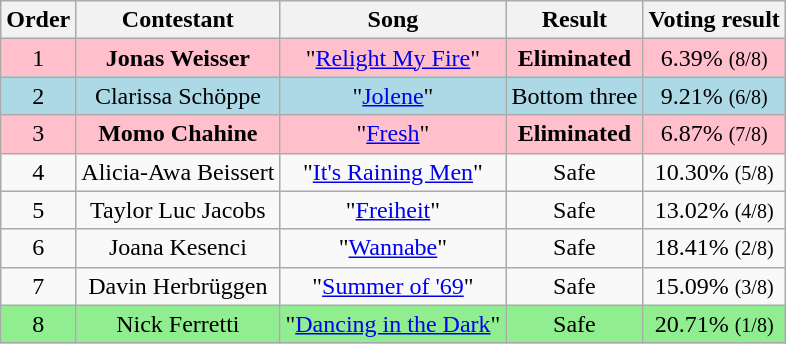<table class="wikitable" style="text-align:center;">
<tr>
<th>Order</th>
<th>Contestant</th>
<th>Song</th>
<th>Result</th>
<th>Voting result</th>
</tr>
<tr bgcolor="pink">
<td>1</td>
<td><strong>Jonas Weisser</strong></td>
<td>"<a href='#'>Relight My Fire</a>"</td>
<td><strong>Eliminated</strong></td>
<td>6.39% <small>(8/8)</small></td>
</tr>
<tr bgcolor="lightblue">
<td>2</td>
<td>Clarissa Schöppe</td>
<td>"<a href='#'>Jolene</a>"</td>
<td>Bottom three</td>
<td>9.21% <small>(6/8)</small></td>
</tr>
<tr bgcolor="pink">
<td>3</td>
<td><strong>Momo Chahine</strong></td>
<td>"<a href='#'>Fresh</a>"</td>
<td><strong>Eliminated</strong></td>
<td>6.87% <small>(7/8)</small></td>
</tr>
<tr>
<td>4</td>
<td>Alicia-Awa Beissert</td>
<td>"<a href='#'>It's Raining Men</a>"</td>
<td>Safe</td>
<td>10.30% <small>(5/8)</small></td>
</tr>
<tr>
<td>5</td>
<td>Taylor Luc Jacobs</td>
<td>"<a href='#'>Freiheit</a>"</td>
<td>Safe</td>
<td>13.02% <small>(4/8)</small></td>
</tr>
<tr>
<td>6</td>
<td>Joana Kesenci</td>
<td>"<a href='#'>Wannabe</a>"</td>
<td>Safe</td>
<td>18.41%  <small>(2/8)</small></td>
</tr>
<tr>
<td>7</td>
<td>Davin Herbrüggen</td>
<td>"<a href='#'>Summer of '69</a>"</td>
<td>Safe</td>
<td>15.09% <small>(3/8)</small></td>
</tr>
<tr bgcolor="lightgreen">
<td>8</td>
<td>Nick Ferretti</td>
<td>"<a href='#'>Dancing in the Dark</a>"</td>
<td>Safe</td>
<td>20.71%   <small>(1/8)</small></td>
</tr>
</table>
